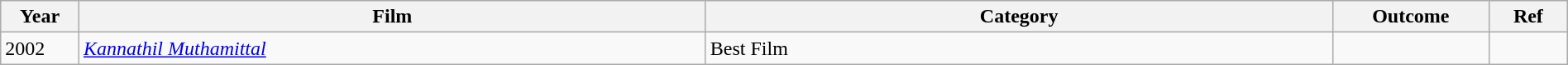<table class="wikitable" style="width:100%;">
<tr>
<th width=5%>Year</th>
<th style="width:40%;">Film</th>
<th style="width:40%;">Category</th>
<th style="width:10%;">Outcome</th>
<th style="width:5%;">Ref</th>
</tr>
<tr>
<td>2002</td>
<td><em><a href='#'>Kannathil Muthamittal</a></em></td>
<td>Best Film</td>
<td></td>
<td></td>
</tr>
</table>
